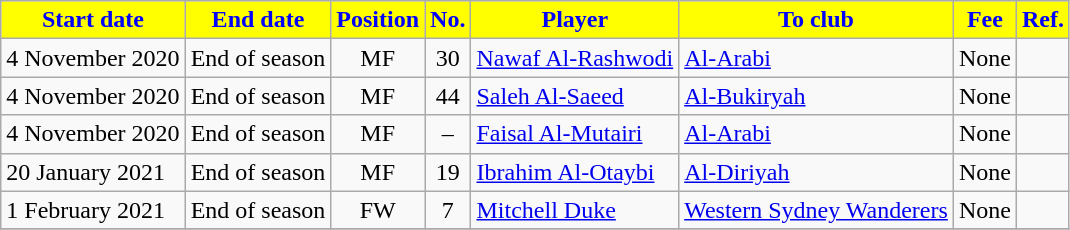<table class="wikitable sortable">
<tr>
<th style="background:yellow; color:blue;"><strong>Start date</strong></th>
<th style="background:yellow; color:blue;"><strong>End date</strong></th>
<th style="background:yellow; color:blue;"><strong>Position</strong></th>
<th style="background:yellow; color:blue;"><strong>No.</strong></th>
<th style="background:yellow; color:blue;"><strong>Player</strong></th>
<th style="background:yellow; color:blue;"><strong>To club</strong></th>
<th style="background:yellow; color:blue;"><strong>Fee</strong></th>
<th style="background:yellow; color:blue;"><strong>Ref.</strong></th>
</tr>
<tr>
<td>4 November 2020</td>
<td>End of season</td>
<td style="text-align:center;">MF</td>
<td style="text-align:center;">30</td>
<td style="text-align:left;"> <a href='#'>Nawaf Al-Rashwodi</a></td>
<td style="text-align:left;"> <a href='#'>Al-Arabi</a></td>
<td>None</td>
<td></td>
</tr>
<tr>
<td>4 November 2020</td>
<td>End of season</td>
<td style="text-align:center;">MF</td>
<td style="text-align:center;">44</td>
<td style="text-align:left;"> <a href='#'>Saleh Al-Saeed</a></td>
<td style="text-align:left;"> <a href='#'>Al-Bukiryah</a></td>
<td>None</td>
<td></td>
</tr>
<tr>
<td>4 November 2020</td>
<td>End of season</td>
<td style="text-align:center;">MF</td>
<td style="text-align:center;">–</td>
<td style="text-align:left;"> <a href='#'>Faisal Al-Mutairi</a></td>
<td style="text-align:left;"> <a href='#'>Al-Arabi</a></td>
<td>None</td>
<td></td>
</tr>
<tr>
<td>20 January 2021</td>
<td>End of season</td>
<td style="text-align:center;">MF</td>
<td style="text-align:center;">19</td>
<td style="text-align:left;"> <a href='#'>Ibrahim Al-Otaybi</a></td>
<td style="text-align:left;"> <a href='#'>Al-Diriyah</a></td>
<td>None</td>
<td></td>
</tr>
<tr>
<td>1 February 2021</td>
<td>End of season</td>
<td style="text-align:center;">FW</td>
<td style="text-align:center;">7</td>
<td style="text-align:left;"> <a href='#'>Mitchell Duke</a></td>
<td style="text-align:left;"> <a href='#'>Western Sydney Wanderers</a></td>
<td>None</td>
<td></td>
</tr>
<tr>
</tr>
</table>
